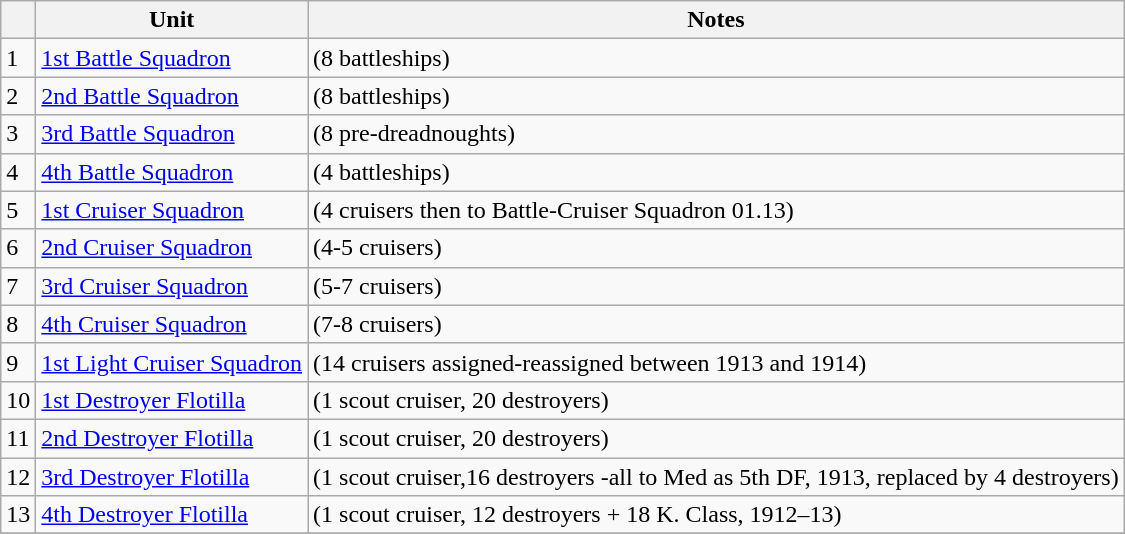<table class=wikitable>
<tr>
<th></th>
<th>Unit</th>
<th>Notes</th>
</tr>
<tr>
<td>1</td>
<td><a href='#'>1st Battle Squadron</a></td>
<td>(8 battleships)</td>
</tr>
<tr>
<td>2</td>
<td><a href='#'>2nd Battle Squadron</a></td>
<td>(8 battleships)</td>
</tr>
<tr>
<td>3</td>
<td><a href='#'>3rd Battle Squadron</a></td>
<td>(8 pre-dreadnoughts)</td>
</tr>
<tr>
<td>4</td>
<td><a href='#'>4th Battle Squadron</a></td>
<td>(4 battleships)</td>
</tr>
<tr>
<td>5</td>
<td><a href='#'>1st Cruiser Squadron</a></td>
<td>(4 cruisers then to Battle-Cruiser Squadron 01.13)</td>
</tr>
<tr>
<td>6</td>
<td><a href='#'>2nd Cruiser Squadron</a></td>
<td>(4-5 cruisers)</td>
</tr>
<tr>
<td>7</td>
<td><a href='#'>3rd Cruiser Squadron</a></td>
<td>(5-7 cruisers)</td>
</tr>
<tr>
<td>8</td>
<td><a href='#'>4th Cruiser Squadron</a></td>
<td>(7-8 cruisers)</td>
</tr>
<tr>
<td>9</td>
<td><a href='#'>1st Light Cruiser Squadron</a></td>
<td>(14 cruisers assigned-reassigned between 1913 and 1914)</td>
</tr>
<tr>
<td>10</td>
<td><a href='#'>1st Destroyer Flotilla</a></td>
<td>(1 scout cruiser, 20 destroyers)</td>
</tr>
<tr>
<td>11</td>
<td><a href='#'>2nd Destroyer Flotilla</a></td>
<td>(1 scout cruiser, 20 destroyers)</td>
</tr>
<tr>
<td>12</td>
<td><a href='#'>3rd Destroyer Flotilla</a></td>
<td>(1 scout cruiser,16 destroyers -all to Med as 5th DF, 1913, replaced by 4 destroyers)</td>
</tr>
<tr>
<td>13</td>
<td><a href='#'>4th Destroyer Flotilla</a></td>
<td>(1 scout cruiser, 12 destroyers + 18 K. Class, 1912–13)</td>
</tr>
<tr>
</tr>
</table>
